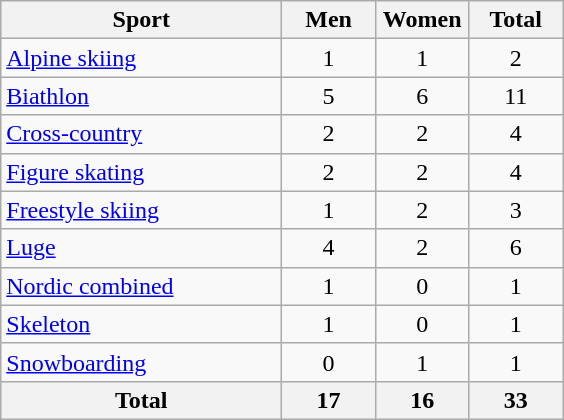<table class="wikitable sortable" style="text-align:center;">
<tr>
<th width=180>Sport</th>
<th width=55>Men</th>
<th width=55>Women</th>
<th width=55>Total</th>
</tr>
<tr>
<td align=left><a href='#'>Alpine skiing</a></td>
<td>1</td>
<td>1</td>
<td>2</td>
</tr>
<tr>
<td align=left><a href='#'>Biathlon</a></td>
<td>5</td>
<td>6</td>
<td>11</td>
</tr>
<tr>
<td align=left><a href='#'>Cross-country</a></td>
<td>2</td>
<td>2</td>
<td>4</td>
</tr>
<tr>
<td align=left><a href='#'>Figure skating</a></td>
<td>2</td>
<td>2</td>
<td>4</td>
</tr>
<tr>
<td align=left><a href='#'>Freestyle skiing</a></td>
<td>1</td>
<td>2</td>
<td>3</td>
</tr>
<tr>
<td align=left><a href='#'>Luge</a></td>
<td>4</td>
<td>2</td>
<td>6</td>
</tr>
<tr>
<td align=left><a href='#'>Nordic combined</a></td>
<td>1</td>
<td>0</td>
<td>1</td>
</tr>
<tr>
<td align=left><a href='#'>Skeleton</a></td>
<td>1</td>
<td>0</td>
<td>1</td>
</tr>
<tr>
<td align=left><a href='#'>Snowboarding</a></td>
<td>0</td>
<td>1</td>
<td>1</td>
</tr>
<tr>
<th>Total</th>
<th>17</th>
<th>16</th>
<th>33</th>
</tr>
</table>
